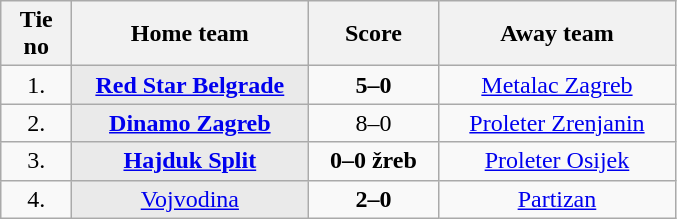<table class="wikitable">
<tr>
<th width=40>Tie no</th>
<th width=150>Home team</th>
<th width=80>Score</th>
<th width=150>Away team</th>
</tr>
<tr align=center>
<td>1.</td>
<td style="background:#eaeaea"><strong><a href='#'>Red Star Belgrade</a></strong></td>
<td><strong>5–0</strong></td>
<td><a href='#'>Metalac Zagreb</a></td>
</tr>
<tr align=center>
<td>2.</td>
<td style="background:#eaeaea"><strong><a href='#'>Dinamo Zagreb</a></strong></td>
<td>8–0</td>
<td><a href='#'>Proleter Zrenjanin</a></td>
</tr>
<tr align=center>
<td>3.</td>
<td style="background:#eaeaea"><strong><a href='#'>Hajduk Split</a></strong></td>
<td><strong>0–0 žreb</strong></td>
<td><a href='#'>Proleter Osijek</a></td>
</tr>
<tr align=center>
<td>4.</td>
<td style="background:#eaeaea"><a href='#'>Vojvodina</a></td>
<td><strong>2–0</strong></td>
<td><a href='#'>Partizan</a></td>
</tr>
</table>
